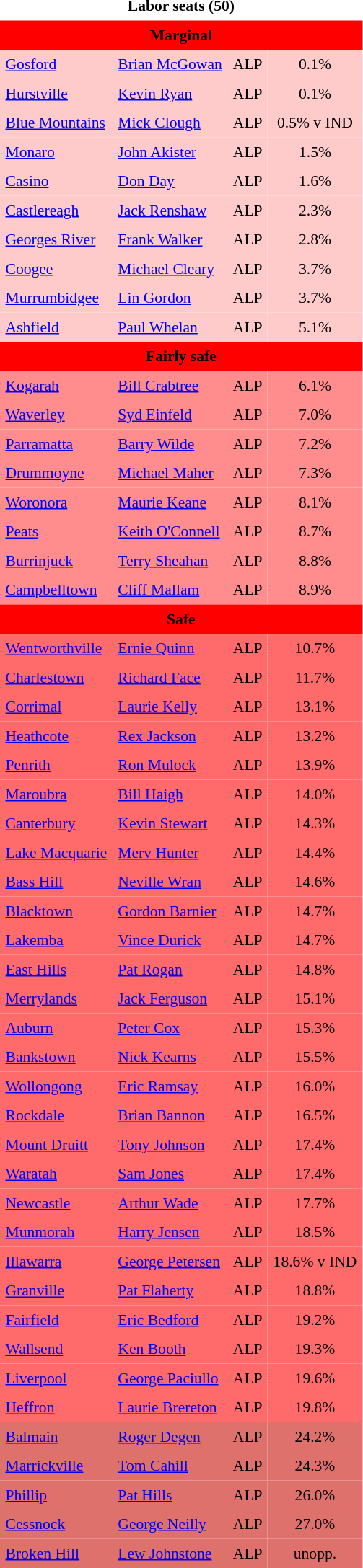<table class="toccolours" cellpadding="5" cellspacing="0" style="float:left; margin-right:.5em; margin-top:.4em; font-size:90%;">
<tr>
<td COLSPAN=4 align="center"><strong>Labor seats (50)</strong></td>
</tr>
<tr>
<td COLSPAN=4 align="center" bgcolor="red"><span><strong>Marginal</strong></span></td>
</tr>
<tr>
<td align="left" bgcolor="FFCACA"><a href='#'>Gosford</a></td>
<td align="left" bgcolor="FFCACA"><a href='#'>Brian McGowan</a></td>
<td align="left" bgcolor="FFCACA">ALP</td>
<td align="center" bgcolor="FFCACA">0.1%</td>
</tr>
<tr>
<td align="left" bgcolor="FFCACA"><a href='#'>Hurstville</a></td>
<td align="left" bgcolor="FFCACA"><a href='#'>Kevin Ryan</a></td>
<td align="left" bgcolor="FFCACA">ALP</td>
<td align="center" bgcolor="FFCACA">0.1%</td>
</tr>
<tr>
<td align="left" bgcolor="FFCACA"><a href='#'>Blue Mountains</a></td>
<td align="left" bgcolor="FFCACA"><a href='#'>Mick Clough</a></td>
<td align="left" bgcolor="FFCACA">ALP</td>
<td align="center" bgcolor="FFCACA">0.5% v IND</td>
</tr>
<tr>
<td align="left" bgcolor="FFCACA"><a href='#'>Monaro</a></td>
<td align="left" bgcolor="FFCACA"><a href='#'>John Akister</a></td>
<td align="left" bgcolor="FFCACA">ALP</td>
<td align="center" bgcolor="FFCACA">1.5%</td>
</tr>
<tr>
<td align="left" bgcolor="FFCACA"><a href='#'>Casino</a></td>
<td align="left" bgcolor="FFCACA"><a href='#'>Don Day</a></td>
<td align="left" bgcolor="FFCACA">ALP</td>
<td align="center" bgcolor="FFCACA">1.6%</td>
</tr>
<tr>
<td align="left" bgcolor="FFCACA"><a href='#'>Castlereagh</a></td>
<td align="left" bgcolor="FFCACA"><a href='#'>Jack Renshaw</a></td>
<td align="left" bgcolor="FFCACA">ALP</td>
<td align="center" bgcolor="FFCACA">2.3%</td>
</tr>
<tr>
<td align="left" bgcolor="FFCACA"><a href='#'>Georges River</a></td>
<td align="left" bgcolor="FFCACA"><a href='#'>Frank Walker</a></td>
<td align="left" bgcolor="FFCACA">ALP</td>
<td align="center" bgcolor="FFCACA">2.8%</td>
</tr>
<tr>
<td align="left" bgcolor="FFCACA"><a href='#'>Coogee</a></td>
<td align="left" bgcolor="FFCACA"><a href='#'>Michael Cleary</a></td>
<td align="left" bgcolor="FFCACA">ALP</td>
<td align="center" bgcolor="FFCACA">3.7%</td>
</tr>
<tr>
<td align="left" bgcolor="FFCACA"><a href='#'>Murrumbidgee</a></td>
<td align="left" bgcolor="FFCACA"><a href='#'>Lin Gordon</a></td>
<td align="left" bgcolor="FFCACA">ALP</td>
<td align="center" bgcolor="FFCACA">3.7%</td>
</tr>
<tr>
<td align="left" bgcolor="FFCACA"><a href='#'>Ashfield</a></td>
<td align="left" bgcolor="FFCACA"><a href='#'>Paul Whelan</a></td>
<td align="left" bgcolor="FFCACA">ALP</td>
<td align="center" bgcolor="FFCACA">5.1%</td>
</tr>
<tr>
<td COLSPAN=4 align="center" bgcolor="red"><span><strong>Fairly safe</strong></span></td>
</tr>
<tr>
<td align="left" bgcolor="FF8D8D"><a href='#'>Kogarah</a></td>
<td align="left" bgcolor="FF8D8D"><a href='#'>Bill Crabtree</a></td>
<td align="left" bgcolor="FF8D8D">ALP</td>
<td align="center" bgcolor="FF8D8D">6.1%</td>
</tr>
<tr>
<td align="left" bgcolor="FF8D8D"><a href='#'>Waverley</a></td>
<td align="left" bgcolor="FF8D8D"><a href='#'>Syd Einfeld</a></td>
<td align="left" bgcolor="FF8D8D">ALP</td>
<td align="center" bgcolor="FF8D8D">7.0%</td>
</tr>
<tr>
<td align="left" bgcolor="FF8D8D"><a href='#'>Parramatta</a></td>
<td align="left" bgcolor="FF8D8D"><a href='#'>Barry Wilde</a></td>
<td align="left" bgcolor="FF8D8D">ALP</td>
<td align="center" bgcolor="FF8D8D">7.2%</td>
</tr>
<tr>
<td align="left" bgcolor="FF8D8D"><a href='#'>Drummoyne</a></td>
<td align="left" bgcolor="FF8D8D"><a href='#'>Michael Maher</a></td>
<td align="left" bgcolor="FF8D8D">ALP</td>
<td align="center" bgcolor="FF8D8D">7.3%</td>
</tr>
<tr>
<td align="left" bgcolor="FF8D8D"><a href='#'>Woronora</a></td>
<td align="left" bgcolor="FF8D8D"><a href='#'>Maurie Keane</a></td>
<td align="left" bgcolor="FF8D8D">ALP</td>
<td align="center" bgcolor="FF8D8D">8.1%</td>
</tr>
<tr>
<td align="left" bgcolor="FF8D8D"><a href='#'>Peats</a></td>
<td align="left" bgcolor="FF8D8D"><a href='#'>Keith O'Connell</a></td>
<td align="left" bgcolor="FF8D8D">ALP</td>
<td align="center" bgcolor="FF8D8D">8.7%</td>
</tr>
<tr>
<td align="left" bgcolor="FF8D8D"><a href='#'>Burrinjuck</a></td>
<td align="left" bgcolor="FF8D8D"><a href='#'>Terry Sheahan</a></td>
<td align="left" bgcolor="FF8D8D">ALP</td>
<td align="center" bgcolor="FF8D8D">8.8%</td>
</tr>
<tr>
<td align="left" bgcolor="FF8D8D"><a href='#'>Campbelltown</a></td>
<td align="left" bgcolor="FF8D8D"><a href='#'>Cliff Mallam</a></td>
<td align="left" bgcolor="FF8D8D">ALP</td>
<td align="center" bgcolor="FF8D8D">8.9%</td>
</tr>
<tr>
<td COLSPAN=4 align="center" bgcolor="red"><span><strong>Safe</strong></span></td>
</tr>
<tr>
<td align="left" bgcolor="FF6B6B"><a href='#'>Wentworthville</a></td>
<td align="left" bgcolor="FF6B6B"><a href='#'>Ernie Quinn</a></td>
<td align="left" bgcolor="FF6B6B">ALP</td>
<td align="center" bgcolor="FF6B6B">10.7%</td>
</tr>
<tr>
<td align="left" bgcolor="FF6B6B"><a href='#'>Charlestown</a></td>
<td align="left" bgcolor="FF6B6B"><a href='#'>Richard Face</a></td>
<td align="left" bgcolor="FF6B6B">ALP</td>
<td align="center" bgcolor="FF6B6B">11.7%</td>
</tr>
<tr>
<td align="left" bgcolor="FF6B6B"><a href='#'>Corrimal</a></td>
<td align="left" bgcolor="FF6B6B"><a href='#'>Laurie Kelly</a></td>
<td align="left" bgcolor="FF6B6B">ALP</td>
<td align="center" bgcolor="FF6B6B">13.1%</td>
</tr>
<tr>
<td align="left" bgcolor="FF6B6B"><a href='#'>Heathcote</a></td>
<td align="left" bgcolor="FF6B6B"><a href='#'>Rex Jackson</a></td>
<td align="left" bgcolor="FF6B6B">ALP</td>
<td align="center" bgcolor="FF6B6B">13.2%</td>
</tr>
<tr>
<td align="left" bgcolor="FF6B6B"><a href='#'>Penrith</a></td>
<td align="left" bgcolor="FF6B6B"><a href='#'>Ron Mulock</a></td>
<td align="left" bgcolor="FF6B6B">ALP</td>
<td align="center" bgcolor="FF6B6B">13.9%</td>
</tr>
<tr>
<td align="left" bgcolor="FF6B6B"><a href='#'>Maroubra</a></td>
<td align="left" bgcolor="FF6B6B"><a href='#'>Bill Haigh</a></td>
<td align="left" bgcolor="FF6B6B">ALP</td>
<td align="center" bgcolor="FF6B6B">14.0%</td>
</tr>
<tr>
<td align="left" bgcolor="FF6B6B"><a href='#'>Canterbury</a></td>
<td align="left" bgcolor="FF6B6B"><a href='#'>Kevin Stewart</a></td>
<td align="left" bgcolor="FF6B6B">ALP</td>
<td align="center" bgcolor="FF6B6B">14.3%</td>
</tr>
<tr>
<td align="left" bgcolor="FF6B6B"><a href='#'>Lake Macquarie</a></td>
<td align="left" bgcolor="FF6B6B"><a href='#'>Merv Hunter</a></td>
<td align="left" bgcolor="FF6B6B">ALP</td>
<td align="center" bgcolor="FF6B6B">14.4%</td>
</tr>
<tr>
<td align="left" bgcolor="FF6B6B"><a href='#'>Bass Hill</a></td>
<td align="left" bgcolor="FF6B6B"><a href='#'>Neville Wran</a></td>
<td align="left" bgcolor="FF6B6B">ALP</td>
<td align="center" bgcolor="FF6B6B">14.6%</td>
</tr>
<tr>
<td align="left" bgcolor="FF6B6B"><a href='#'>Blacktown</a></td>
<td align="left" bgcolor="FF6B6B"><a href='#'>Gordon Barnier</a></td>
<td align="left" bgcolor="FF6B6B">ALP</td>
<td align="center" bgcolor="FF6B6B">14.7%</td>
</tr>
<tr>
<td align="left" bgcolor="FF6B6B"><a href='#'>Lakemba</a></td>
<td align="left" bgcolor="FF6B6B"><a href='#'>Vince Durick</a></td>
<td align="left" bgcolor="FF6B6B">ALP</td>
<td align="center" bgcolor="FF6B6B">14.7%</td>
</tr>
<tr>
<td align="left" bgcolor="FF6B6B"><a href='#'>East Hills</a></td>
<td align="left" bgcolor="FF6B6B"><a href='#'>Pat Rogan</a></td>
<td align="left" bgcolor="FF6B6B">ALP</td>
<td align="center" bgcolor="FF6B6B">14.8%</td>
</tr>
<tr>
<td align="left" bgcolor="FF6B6B"><a href='#'>Merrylands</a></td>
<td align="left" bgcolor="FF6B6B"><a href='#'>Jack Ferguson</a></td>
<td align="left" bgcolor="FF6B6B">ALP</td>
<td align="center" bgcolor="FF6B6B">15.1%</td>
</tr>
<tr>
<td align="left" bgcolor="FF6B6B"><a href='#'>Auburn</a></td>
<td align="left" bgcolor="FF6B6B"><a href='#'>Peter Cox</a></td>
<td align="left" bgcolor="FF6B6B">ALP</td>
<td align="center" bgcolor="FF6B6B">15.3%</td>
</tr>
<tr>
<td align="left" bgcolor="FF6B6B"><a href='#'>Bankstown</a></td>
<td align="left" bgcolor="FF6B6B"><a href='#'>Nick Kearns</a></td>
<td align="left" bgcolor="FF6B6B">ALP</td>
<td align="center" bgcolor="FF6B6B">15.5%</td>
</tr>
<tr>
<td align="left" bgcolor="FF6B6B"><a href='#'>Wollongong</a></td>
<td align="left" bgcolor="FF6B6B"><a href='#'>Eric Ramsay</a></td>
<td align="left" bgcolor="FF6B6B">ALP</td>
<td align="center" bgcolor="FF6B6B">16.0%</td>
</tr>
<tr>
<td align="left" bgcolor="FF6B6B"><a href='#'>Rockdale</a></td>
<td align="left" bgcolor="FF6B6B"><a href='#'>Brian Bannon</a></td>
<td align="left" bgcolor="FF6B6B">ALP</td>
<td align="center" bgcolor="FF6B6B">16.5%</td>
</tr>
<tr>
<td align="left" bgcolor="FF6B6B"><a href='#'>Mount Druitt</a></td>
<td align="left" bgcolor="FF6B6B"><a href='#'>Tony Johnson</a></td>
<td align="left" bgcolor="FF6B6B">ALP</td>
<td align="center" bgcolor="FF6B6B">17.4%</td>
</tr>
<tr>
<td align="left" bgcolor="FF6B6B"><a href='#'>Waratah</a></td>
<td align="left" bgcolor="FF6B6B"><a href='#'>Sam Jones</a></td>
<td align="left" bgcolor="FF6B6B">ALP</td>
<td align="center" bgcolor="FF6B6B">17.4%</td>
</tr>
<tr>
<td align="left" bgcolor="FF6B6B"><a href='#'>Newcastle</a></td>
<td align="left" bgcolor="FF6B6B"><a href='#'>Arthur Wade</a></td>
<td align="left" bgcolor="FF6B6B">ALP</td>
<td align="center" bgcolor="FF6B6B">17.7%</td>
</tr>
<tr>
<td align="left" bgcolor="FF6B6B"><a href='#'>Munmorah</a></td>
<td align="left" bgcolor="FF6B6B"><a href='#'>Harry Jensen</a></td>
<td align="left" bgcolor="FF6B6B">ALP</td>
<td align="center" bgcolor="FF6B6B">18.5%</td>
</tr>
<tr>
<td align="left" bgcolor="FF6B6B"><a href='#'>Illawarra</a></td>
<td align="left" bgcolor="FF6B6B"><a href='#'>George Petersen</a></td>
<td align="left" bgcolor="FF6B6B">ALP</td>
<td align="center" bgcolor="FF6B6B">18.6% v IND</td>
</tr>
<tr>
<td align="left" bgcolor="FF6B6B"><a href='#'>Granville</a></td>
<td align="left" bgcolor="FF6B6B"><a href='#'>Pat Flaherty</a></td>
<td align="left" bgcolor="FF6B6B">ALP</td>
<td align="center" bgcolor="FF6B6B">18.8%</td>
</tr>
<tr>
<td align="left" bgcolor="FF6B6B"><a href='#'>Fairfield</a></td>
<td align="left" bgcolor="FF6B6B"><a href='#'>Eric Bedford</a></td>
<td align="left" bgcolor="FF6B6B">ALP</td>
<td align="center" bgcolor="FF6B6B">19.2%</td>
</tr>
<tr>
<td align="left" bgcolor="FF6B6B"><a href='#'>Wallsend</a></td>
<td align="left" bgcolor="FF6B6B"><a href='#'>Ken Booth</a></td>
<td align="left" bgcolor="FF6B6B">ALP</td>
<td align="center" bgcolor="FF6B6B">19.3%</td>
</tr>
<tr>
<td align="left" bgcolor="FF6B6B"><a href='#'>Liverpool</a></td>
<td align="left" bgcolor="FF6B6B"><a href='#'>George Paciullo</a></td>
<td align="left" bgcolor="FF6B6B">ALP</td>
<td align="center" bgcolor="FF6B6B">19.6%</td>
</tr>
<tr>
<td align="left" bgcolor="FF6B6B"><a href='#'>Heffron</a></td>
<td align="left" bgcolor="FF6B6B"><a href='#'>Laurie Brereton</a></td>
<td align="left" bgcolor="FF6B6B">ALP</td>
<td align="center" bgcolor="FF6B6B">19.8%</td>
</tr>
<tr>
<td align="left" bgcolor="DF716D"><a href='#'>Balmain</a></td>
<td align="left" bgcolor="DF716D"><a href='#'>Roger Degen</a></td>
<td align="left" bgcolor="DF716D">ALP</td>
<td align="center" bgcolor="DF716D">24.2%</td>
</tr>
<tr>
<td align="left" bgcolor="DF716D"><a href='#'>Marrickville</a></td>
<td align="left" bgcolor="DF716D"><a href='#'>Tom Cahill</a></td>
<td align="left" bgcolor="DF716D">ALP</td>
<td align="center" bgcolor="DF716D">24.3%</td>
</tr>
<tr>
<td align="left" bgcolor="DF716D"><a href='#'>Phillip</a></td>
<td align="left" bgcolor="DF716D"><a href='#'>Pat Hills</a></td>
<td align="left" bgcolor="DF716D">ALP</td>
<td align="center" bgcolor="DF716D">26.0%</td>
</tr>
<tr>
<td align="left" bgcolor="DF716D"><a href='#'>Cessnock</a></td>
<td align="left" bgcolor="DF716D"><a href='#'>George Neilly</a></td>
<td align="left" bgcolor="DF716D">ALP</td>
<td align="center" bgcolor="DF716D">27.0%</td>
</tr>
<tr>
<td align="left" bgcolor="DF716D"><a href='#'>Broken Hill</a></td>
<td align="left" bgcolor="DF716D"><a href='#'>Lew Johnstone</a></td>
<td align="left" bgcolor="DF716D">ALP</td>
<td align="center" bgcolor="DF716D">unopp.</td>
</tr>
<tr>
</tr>
</table>
